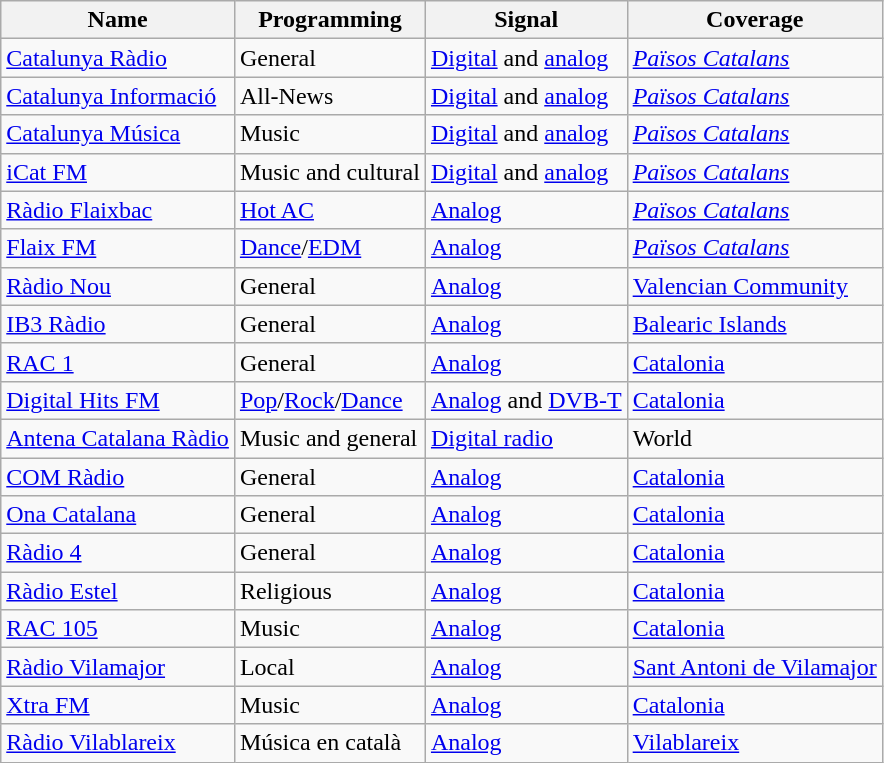<table class="wikitable">
<tr>
<th>Name</th>
<th>Programming</th>
<th>Signal</th>
<th>Coverage</th>
</tr>
<tr>
<td><a href='#'>Catalunya Ràdio</a></td>
<td>General</td>
<td><a href='#'>Digital</a> and <a href='#'>analog</a></td>
<td><em><a href='#'>Països Catalans</a></em></td>
</tr>
<tr>
<td><a href='#'>Catalunya Informació</a></td>
<td>All-News</td>
<td><a href='#'>Digital</a> and <a href='#'>analog</a></td>
<td><em><a href='#'>Països Catalans</a></em></td>
</tr>
<tr>
<td><a href='#'>Catalunya Música</a></td>
<td>Music</td>
<td><a href='#'>Digital</a> and <a href='#'>analog</a></td>
<td><em><a href='#'>Països Catalans</a></em></td>
</tr>
<tr>
<td><a href='#'>iCat FM</a></td>
<td>Music and cultural</td>
<td><a href='#'>Digital</a> and <a href='#'>analog</a></td>
<td><em><a href='#'>Països Catalans</a></em></td>
</tr>
<tr>
<td><a href='#'>Ràdio Flaixbac</a></td>
<td><a href='#'>Hot AC</a></td>
<td><a href='#'>Analog</a></td>
<td><em><a href='#'>Països Catalans</a></em></td>
</tr>
<tr>
<td><a href='#'>Flaix FM</a></td>
<td><a href='#'>Dance</a>/<a href='#'>EDM</a></td>
<td><a href='#'>Analog</a></td>
<td><em><a href='#'>Països Catalans</a></em></td>
</tr>
<tr>
<td><a href='#'>Ràdio Nou</a></td>
<td>General</td>
<td><a href='#'>Analog</a></td>
<td><a href='#'>Valencian Community</a></td>
</tr>
<tr>
<td><a href='#'>IB3 Ràdio</a></td>
<td>General</td>
<td><a href='#'>Analog</a></td>
<td><a href='#'>Balearic Islands</a></td>
</tr>
<tr>
<td><a href='#'>RAC 1</a></td>
<td>General</td>
<td><a href='#'>Analog</a></td>
<td><a href='#'>Catalonia</a></td>
</tr>
<tr>
<td><a href='#'>Digital Hits FM</a></td>
<td><a href='#'>Pop</a>/<a href='#'>Rock</a>/<a href='#'>Dance</a></td>
<td><a href='#'>Analog</a> and <a href='#'>DVB-T</a></td>
<td><a href='#'>Catalonia</a></td>
</tr>
<tr>
<td><a href='#'>Antena Catalana Ràdio</a></td>
<td>Music and general</td>
<td><a href='#'>Digital radio</a></td>
<td>World</td>
</tr>
<tr>
<td><a href='#'>COM Ràdio</a></td>
<td>General</td>
<td><a href='#'>Analog</a></td>
<td><a href='#'>Catalonia</a></td>
</tr>
<tr>
<td><a href='#'>Ona Catalana</a></td>
<td>General</td>
<td><a href='#'>Analog</a></td>
<td><a href='#'>Catalonia</a></td>
</tr>
<tr>
<td><a href='#'>Ràdio 4</a></td>
<td>General</td>
<td><a href='#'>Analog</a></td>
<td><a href='#'>Catalonia</a></td>
</tr>
<tr>
<td><a href='#'>Ràdio Estel</a></td>
<td>Religious</td>
<td><a href='#'>Analog</a></td>
<td><a href='#'>Catalonia</a></td>
</tr>
<tr>
<td><a href='#'>RAC 105</a></td>
<td>Music</td>
<td><a href='#'>Analog</a></td>
<td><a href='#'>Catalonia</a></td>
</tr>
<tr>
<td><a href='#'>Ràdio Vilamajor</a></td>
<td>Local</td>
<td><a href='#'>Analog</a></td>
<td><a href='#'>Sant Antoni de Vilamajor</a></td>
</tr>
<tr>
<td><a href='#'>Xtra FM</a></td>
<td>Music</td>
<td><a href='#'>Analog</a></td>
<td><a href='#'>Catalonia</a></td>
</tr>
<tr>
<td><a href='#'>Ràdio Vilablareix</a></td>
<td>Música en català</td>
<td><a href='#'>Analog</a></td>
<td><a href='#'>Vilablareix</a></td>
</tr>
</table>
